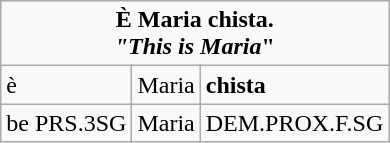<table class="wikitable">
<tr>
<td colspan="3" style="text-align: center;"><strong>È Maria chista.<em><br>"This is Maria</em>"<br></strong></td>
</tr>
<tr>
<td>è</td>
<td>Maria</td>
<td><strong>chista</strong></td>
</tr>
<tr>
<td>be PRS.3SG</td>
<td>Maria</td>
<td>DEM.PROX.F.SG</td>
</tr>
</table>
